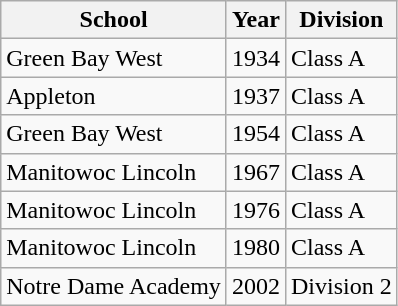<table class="wikitable">
<tr>
<th>School</th>
<th>Year</th>
<th>Division</th>
</tr>
<tr>
<td>Green Bay West</td>
<td>1934</td>
<td>Class A</td>
</tr>
<tr>
<td>Appleton</td>
<td>1937</td>
<td>Class A</td>
</tr>
<tr>
<td>Green Bay West</td>
<td>1954</td>
<td>Class A</td>
</tr>
<tr>
<td>Manitowoc Lincoln</td>
<td>1967</td>
<td>Class A</td>
</tr>
<tr>
<td>Manitowoc Lincoln</td>
<td>1976</td>
<td>Class A</td>
</tr>
<tr>
<td>Manitowoc Lincoln</td>
<td>1980</td>
<td>Class A</td>
</tr>
<tr>
<td>Notre Dame Academy</td>
<td>2002</td>
<td>Division 2</td>
</tr>
</table>
